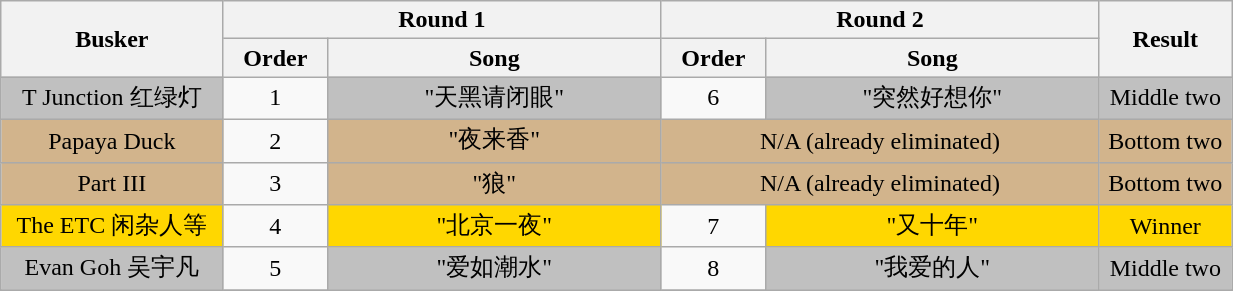<table class="wikitable" style="text-align:center; width:65%;">
<tr>
<th style="width:10%;" rowspan=2>Busker</th>
<th style="width:10%;" colspan=2>Round 1</th>
<th style="width:10%;" colspan=2>Round 2</th>
<th style="width:5%;"rowspan=2>Result</th>
</tr>
<tr>
<th style="width:3%;">Order</th>
<th style="width:15%;">Song</th>
<th style="width:3%;">Order</th>
<th style="width:15%;">Song</th>
</tr>
<tr>
<td style="background: silver">T Junction 红绿灯</td>
<td>1</td>
<td style="background: silver">"天黑请闭眼"</td>
<td>6</td>
<td style="background: silver">"突然好想你"</td>
<td style="background: silver">Middle two</td>
</tr>
<tr>
<td style="background: tan">Papaya Duck</td>
<td>2</td>
<td style="background: tan">"夜来香"</td>
<td style="background: tan" colspan=2>N/A (already eliminated)</td>
<td style="background: tan">Bottom two</td>
</tr>
<tr>
<td style="background: tan">Part III</td>
<td>3</td>
<td style="background: tan">"狼"</td>
<td style="background: tan" colspan=2>N/A (already eliminated)</td>
<td style="background:tan">Bottom two</td>
</tr>
<tr>
<td style="background:gold">The ETC 闲杂人等</td>
<td>4</td>
<td style="background:gold">"北京一夜"</td>
<td>7</td>
<td style="background:gold">"又十年"</td>
<td style="background:gold">Winner</td>
</tr>
<tr>
<td style="background: silver">Evan Goh 吴宇凡</td>
<td>5</td>
<td style="background: silver">"爱如潮水"</td>
<td>8</td>
<td style="background: silver">"我爱的人"</td>
<td style="background: silver">Middle two</td>
</tr>
<tr>
</tr>
</table>
